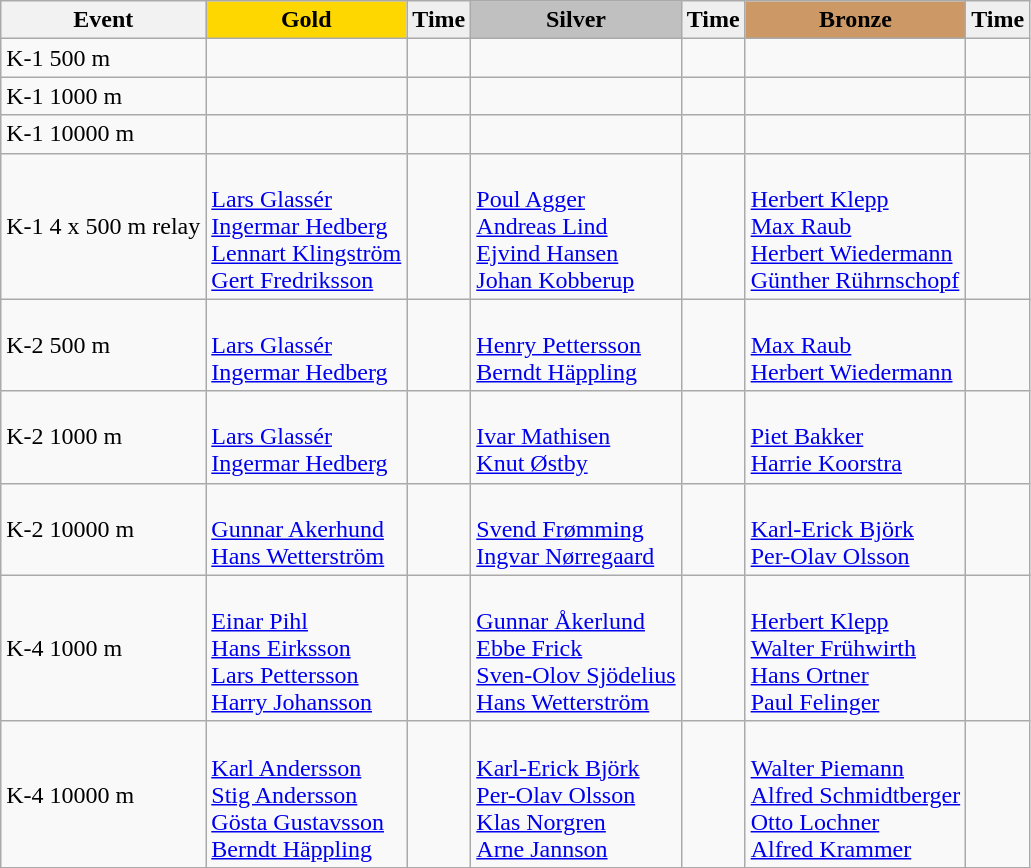<table class="wikitable">
<tr>
<th>Event</th>
<td align=center bgcolor="gold"><strong>Gold</strong></td>
<td align=center bgcolor="EFEFEF"><strong>Time</strong></td>
<td align=center bgcolor="silver"><strong>Silver</strong></td>
<td align=center bgcolor="EFEFEF"><strong>Time</strong></td>
<td align=center bgcolor="CC9966"><strong>Bronze</strong></td>
<td align=center bgcolor="EFEFEF"><strong>Time</strong></td>
</tr>
<tr>
<td>K-1 500 m</td>
<td></td>
<td></td>
<td></td>
<td></td>
<td></td>
<td></td>
</tr>
<tr>
<td>K-1 1000 m</td>
<td></td>
<td></td>
<td></td>
<td></td>
<td></td>
<td></td>
</tr>
<tr>
<td>K-1 10000 m</td>
<td></td>
<td></td>
<td></td>
<td></td>
<td></td>
<td></td>
</tr>
<tr>
<td>K-1 4 x 500 m relay</td>
<td><br><a href='#'>Lars Glassér</a><br><a href='#'>Ingermar Hedberg</a><br><a href='#'>Lennart Klingström</a><br><a href='#'>Gert Fredriksson</a></td>
<td></td>
<td><br><a href='#'>Poul Agger</a><br><a href='#'>Andreas Lind</a><br><a href='#'>Ejvind Hansen</a><br><a href='#'>Johan Kobberup</a></td>
<td></td>
<td><br><a href='#'>Herbert Klepp</a><br><a href='#'>Max Raub</a><br><a href='#'>Herbert Wiedermann</a><br><a href='#'>Günther Rührnschopf</a></td>
<td></td>
</tr>
<tr>
<td>K-2 500 m</td>
<td><br><a href='#'>Lars Glassér</a><br><a href='#'>Ingermar Hedberg</a></td>
<td></td>
<td><br><a href='#'>Henry Pettersson</a><br><a href='#'>Berndt Häppling</a></td>
<td></td>
<td><br><a href='#'>Max Raub</a><br><a href='#'>Herbert Wiedermann</a></td>
<td></td>
</tr>
<tr>
<td>K-2 1000 m</td>
<td><br><a href='#'>Lars Glassér</a><br><a href='#'>Ingermar Hedberg</a></td>
<td></td>
<td><br><a href='#'>Ivar Mathisen</a><br><a href='#'>Knut Østby</a></td>
<td></td>
<td><br><a href='#'>Piet Bakker</a><br><a href='#'>Harrie Koorstra</a></td>
<td></td>
</tr>
<tr>
<td>K-2 10000 m</td>
<td><br><a href='#'>Gunnar Akerhund</a><br><a href='#'>Hans Wetterström</a></td>
<td></td>
<td><br><a href='#'>Svend Frømming</a><br><a href='#'>Ingvar Nørregaard</a></td>
<td></td>
<td><br><a href='#'>Karl-Erick Björk</a><br><a href='#'>Per-Olav Olsson</a></td>
<td></td>
</tr>
<tr>
<td>K-4 1000 m</td>
<td><br><a href='#'>Einar Pihl</a><br><a href='#'>Hans Eirksson</a><br><a href='#'>Lars Pettersson</a><br><a href='#'>Harry Johansson</a></td>
<td></td>
<td><br><a href='#'>Gunnar Åkerlund</a><br><a href='#'>Ebbe Frick</a><br><a href='#'>Sven-Olov Sjödelius</a><br><a href='#'>Hans Wetterström</a></td>
<td></td>
<td><br><a href='#'>Herbert Klepp</a><br><a href='#'>Walter Frühwirth</a><br><a href='#'>Hans Ortner</a><br><a href='#'>Paul Felinger</a></td>
<td></td>
</tr>
<tr>
<td>K-4 10000 m</td>
<td><br><a href='#'>Karl Andersson</a><br><a href='#'>Stig Andersson</a><br><a href='#'>Gösta Gustavsson</a><br><a href='#'>Berndt Häppling</a></td>
<td></td>
<td><br><a href='#'>Karl-Erick Björk</a><br><a href='#'>Per-Olav Olsson</a><br><a href='#'>Klas Norgren</a><br><a href='#'>Arne Jannson</a></td>
<td></td>
<td><br><a href='#'>Walter Piemann</a><br><a href='#'>Alfred Schmidtberger</a><br><a href='#'>Otto Lochner</a><br><a href='#'>Alfred Krammer</a></td>
<td></td>
</tr>
</table>
